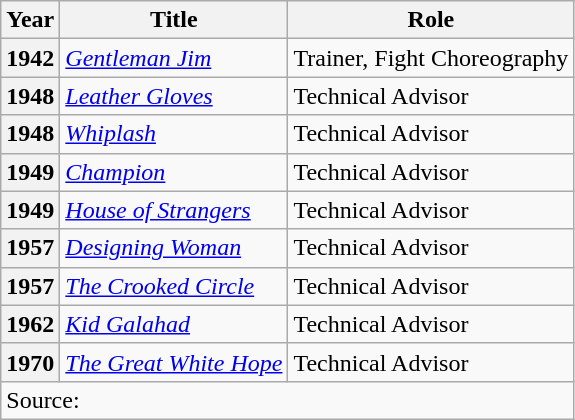<table class="wikitable plainrowheaders sortable">
<tr>
<th scope="col">Year</th>
<th scope="col">Title</th>
<th scope="col">Role</th>
</tr>
<tr>
<th scope="row">1942</th>
<td><em><a href='#'>Gentleman Jim</a></em></td>
<td>Trainer, Fight Choreography</td>
</tr>
<tr>
<th scope="row">1948</th>
<td><em><a href='#'>Leather Gloves</a></em></td>
<td>Technical Advisor</td>
</tr>
<tr>
<th scope="row">1948</th>
<td><em><a href='#'>Whiplash</a></em></td>
<td>Technical Advisor</td>
</tr>
<tr>
<th scope="row">1949</th>
<td><em><a href='#'>Champion</a></em></td>
<td>Technical Advisor</td>
</tr>
<tr>
<th scope="row">1949</th>
<td><em><a href='#'>House of Strangers</a></em></td>
<td>Technical Advisor</td>
</tr>
<tr>
<th scope="row">1957</th>
<td><em><a href='#'>Designing Woman</a></em></td>
<td>Technical Advisor</td>
</tr>
<tr>
<th scope="row">1957</th>
<td><em><a href='#'>The Crooked Circle</a></em></td>
<td>Technical Advisor</td>
</tr>
<tr>
<th scope="row">1962</th>
<td><em><a href='#'>Kid Galahad</a></em></td>
<td>Technical Advisor</td>
</tr>
<tr>
<th scope="row">1970</th>
<td><em><a href='#'>The Great White Hope</a></em></td>
<td>Technical Advisor</td>
</tr>
<tr>
<td align="left" colspan="3">Source: </td>
</tr>
</table>
